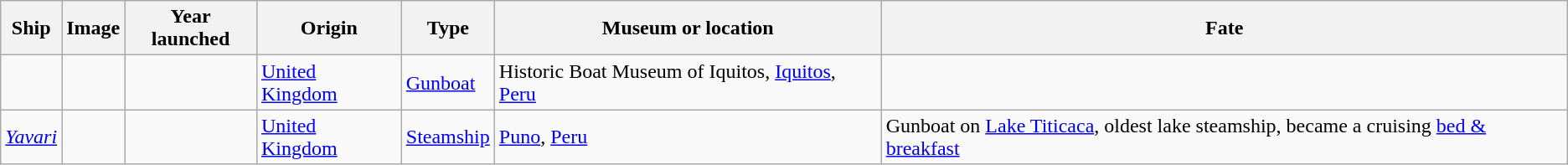<table class="wikitable sortable">
<tr>
<th>Ship</th>
<th>Image</th>
<th>Year launched</th>
<th>Origin</th>
<th>Type</th>
<th>Museum or location</th>
<th>Fate</th>
</tr>
<tr>
<td data-sort-value="America"></td>
<td></td>
<td></td>
<td> <a href='#'>United Kingdom</a></td>
<td><a href='#'>Gunboat</a></td>
<td>Historic Boat Museum of Iquitos, <a href='#'>Iquitos</a>, <a href='#'>Peru</a><br></td>
<td></td>
</tr>
<tr>
<td data-sort-value=Yavari><em><a href='#'>Yavari</a></em></td>
<td></td>
<td></td>
<td> <a href='#'>United Kingdom</a></td>
<td><a href='#'>Steamship</a></td>
<td><a href='#'>Puno</a>, <a href='#'>Peru</a></td>
<td>Gunboat on <a href='#'>Lake Titicaca</a>, oldest lake steamship, became a cruising <a href='#'>bed & breakfast</a></td>
</tr>
</table>
